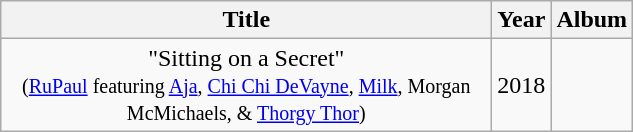<table class="wikitable plainrowheaders" style="text-align:center;">
<tr>
<th style="width:20em;">Title</th>
<th>Year</th>
<th>Album</th>
</tr>
<tr>
<td>"Sitting on a Secret" <br><small>(<a href='#'>RuPaul</a> featuring <a href='#'>Aja</a>, <a href='#'>Chi Chi DeVayne</a>, <a href='#'>Milk</a>, Morgan McMichaels, & <a href='#'>Thorgy Thor</a>)</small></td>
<td>2018</td>
<td></td>
</tr>
</table>
